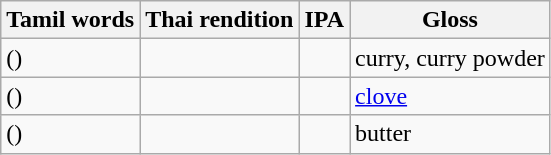<table class="wikitable">
<tr>
<th>Tamil words</th>
<th>Thai rendition</th>
<th>IPA</th>
<th>Gloss</th>
</tr>
<tr>
<td> ()</td>
<td></td>
<td></td>
<td>curry, curry powder</td>
</tr>
<tr>
<td> ()</td>
<td></td>
<td></td>
<td><a href='#'>clove</a></td>
</tr>
<tr>
<td> ()</td>
<td></td>
<td></td>
<td>butter</td>
</tr>
</table>
